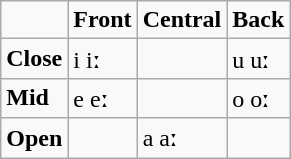<table class="wikitable">
<tr>
<td></td>
<td><strong>Front</strong></td>
<td><strong>Central</strong></td>
<td><strong>Back</strong></td>
</tr>
<tr>
<td><strong>Close</strong></td>
<td>i iː</td>
<td></td>
<td>u uː</td>
</tr>
<tr>
<td><strong>Mid</strong></td>
<td>e eː</td>
<td></td>
<td>o oː</td>
</tr>
<tr>
<td><strong>Open</strong></td>
<td></td>
<td>a aː</td>
<td></td>
</tr>
</table>
